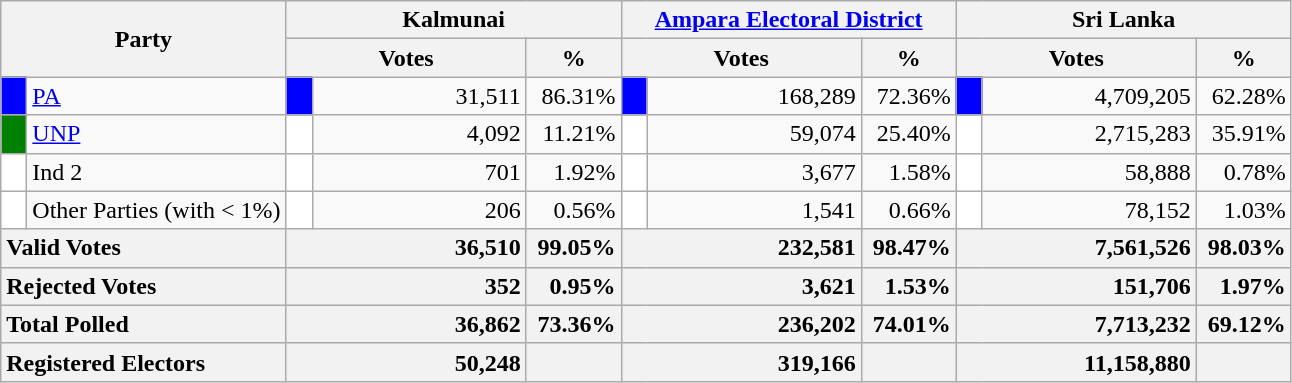<table class="wikitable">
<tr>
<th colspan="2" width="144px"rowspan="2">Party</th>
<th colspan="3" width="216px">Kalmunai</th>
<th colspan="3" width="216px"><a href='#'>Ampara Electoral District</a></th>
<th colspan="3" width="216px">Sri Lanka</th>
</tr>
<tr>
<th colspan="2" width="144px">Votes</th>
<th>%</th>
<th colspan="2" width="144px">Votes</th>
<th>%</th>
<th colspan="2" width="144px">Votes</th>
<th>%</th>
</tr>
<tr>
<td style="background-color:blue;" width="10px"></td>
<td style="text-align:left;"><a href='#'>PA</a></td>
<td style="background-color:blue;" width="10px"></td>
<td style="text-align:right;">31,511</td>
<td style="text-align:right;">86.31%</td>
<td style="background-color:blue;" width="10px"></td>
<td style="text-align:right;">168,289</td>
<td style="text-align:right;">72.36%</td>
<td style="background-color:blue;" width="10px"></td>
<td style="text-align:right;">4,709,205</td>
<td style="text-align:right;">62.28%</td>
</tr>
<tr>
<td style="background-color:green;" width="10px"></td>
<td style="text-align:left;"><a href='#'>UNP</a></td>
<td style="background-color:white;" width="10px"></td>
<td style="text-align:right;">4,092</td>
<td style="text-align:right;">11.21%</td>
<td style="background-color:white;" width="10px"></td>
<td style="text-align:right;">59,074</td>
<td style="text-align:right;">25.40%</td>
<td style="background-color:white;" width="10px"></td>
<td style="text-align:right;">2,715,283</td>
<td style="text-align:right;">35.91%</td>
</tr>
<tr>
<td style="background-color:white;" width="10px"></td>
<td style="text-align:left;">Ind 2</td>
<td style="background-color:white;" width="10px"></td>
<td style="text-align:right;">701</td>
<td style="text-align:right;">1.92%</td>
<td style="background-color:white;" width="10px"></td>
<td style="text-align:right;">3,677</td>
<td style="text-align:right;">1.58%</td>
<td style="background-color:white;" width="10px"></td>
<td style="text-align:right;">58,888</td>
<td style="text-align:right;">0.78%</td>
</tr>
<tr>
<td style="background-color:white;" width="10px"></td>
<td style="text-align:left;">Other Parties (with < 1%)</td>
<td style="background-color:white;" width="10px"></td>
<td style="text-align:right;">206</td>
<td style="text-align:right;">0.56%</td>
<td style="background-color:white;" width="10px"></td>
<td style="text-align:right;">1,541</td>
<td style="text-align:right;">0.66%</td>
<td style="background-color:white;" width="10px"></td>
<td style="text-align:right;">78,152</td>
<td style="text-align:right;">1.03%</td>
</tr>
<tr>
<th colspan="2" width="144px"style="text-align:left;">Valid Votes</th>
<th style="text-align:right;"colspan="2" width="144px">36,510</th>
<th style="text-align:right;">99.05%</th>
<th style="text-align:right;"colspan="2" width="144px">232,581</th>
<th style="text-align:right;">98.47%</th>
<th style="text-align:right;"colspan="2" width="144px">7,561,526</th>
<th style="text-align:right;">98.03%</th>
</tr>
<tr>
<th colspan="2" width="144px"style="text-align:left;">Rejected Votes</th>
<th style="text-align:right;"colspan="2" width="144px">352</th>
<th style="text-align:right;">0.95%</th>
<th style="text-align:right;"colspan="2" width="144px">3,621</th>
<th style="text-align:right;">1.53%</th>
<th style="text-align:right;"colspan="2" width="144px">151,706</th>
<th style="text-align:right;">1.97%</th>
</tr>
<tr>
<th colspan="2" width="144px"style="text-align:left;">Total Polled</th>
<th style="text-align:right;"colspan="2" width="144px">36,862</th>
<th style="text-align:right;">73.36%</th>
<th style="text-align:right;"colspan="2" width="144px">236,202</th>
<th style="text-align:right;">74.01%</th>
<th style="text-align:right;"colspan="2" width="144px">7,713,232</th>
<th style="text-align:right;">69.12%</th>
</tr>
<tr>
<th colspan="2" width="144px"style="text-align:left;">Registered Electors</th>
<th style="text-align:right;"colspan="2" width="144px">50,248</th>
<th></th>
<th style="text-align:right;"colspan="2" width="144px">319,166</th>
<th></th>
<th style="text-align:right;"colspan="2" width="144px">11,158,880</th>
<th></th>
</tr>
</table>
